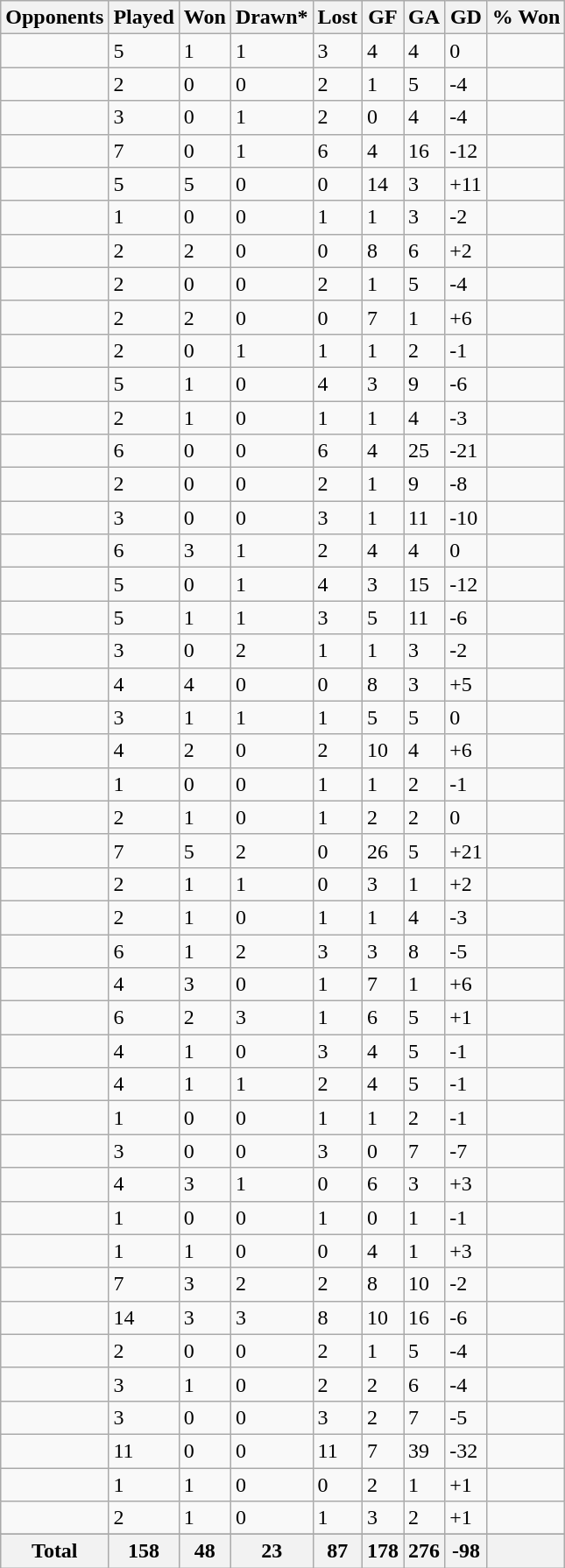<table class="sortable wikitable">
<tr>
<th>Opponents</th>
<th>Played</th>
<th>Won</th>
<th>Drawn*</th>
<th>Lost</th>
<th>GF</th>
<th>GA</th>
<th>GD</th>
<th>% Won</th>
</tr>
<tr>
<td style="text-align:left;"></td>
<td>5</td>
<td>1</td>
<td>1</td>
<td>3</td>
<td>4</td>
<td>4</td>
<td>0</td>
<td></td>
</tr>
<tr>
<td style="text-align:left;"></td>
<td>2</td>
<td>0</td>
<td>0</td>
<td>2</td>
<td>1</td>
<td>5</td>
<td>-4</td>
<td></td>
</tr>
<tr>
<td style="text-align:left;"></td>
<td>3</td>
<td>0</td>
<td>1</td>
<td>2</td>
<td>0</td>
<td>4</td>
<td>-4</td>
<td></td>
</tr>
<tr>
<td style="text-align:left;"></td>
<td>7</td>
<td>0</td>
<td>1</td>
<td>6</td>
<td>4</td>
<td>16</td>
<td>-12</td>
<td></td>
</tr>
<tr>
<td style="text-align:left;"></td>
<td>5</td>
<td>5</td>
<td>0</td>
<td>0</td>
<td>14</td>
<td>3</td>
<td>+11</td>
<td></td>
</tr>
<tr>
<td style="text-align:left;"></td>
<td>1</td>
<td>0</td>
<td>0</td>
<td>1</td>
<td>1</td>
<td>3</td>
<td>-2</td>
<td></td>
</tr>
<tr>
<td style="text-align:left;"></td>
<td>2</td>
<td>2</td>
<td>0</td>
<td>0</td>
<td>8</td>
<td>6</td>
<td>+2</td>
<td></td>
</tr>
<tr>
<td style="text-align:left;"></td>
<td>2</td>
<td>0</td>
<td>0</td>
<td>2</td>
<td>1</td>
<td>5</td>
<td>-4</td>
<td></td>
</tr>
<tr>
<td style="text-align:left;"></td>
<td>2</td>
<td>2</td>
<td>0</td>
<td>0</td>
<td>7</td>
<td>1</td>
<td>+6</td>
<td></td>
</tr>
<tr>
<td style="text-align:left;"></td>
<td>2</td>
<td>0</td>
<td>1</td>
<td>1</td>
<td>1</td>
<td>2</td>
<td>-1</td>
<td></td>
</tr>
<tr>
<td style="text-align:left;"></td>
<td>5</td>
<td>1</td>
<td>0</td>
<td>4</td>
<td>3</td>
<td>9</td>
<td>-6</td>
<td></td>
</tr>
<tr>
<td style="text-align:left;"></td>
<td>2</td>
<td>1</td>
<td>0</td>
<td>1</td>
<td>1</td>
<td>4</td>
<td>-3</td>
<td></td>
</tr>
<tr>
<td style="text-align:left;"></td>
<td>6</td>
<td>0</td>
<td>0</td>
<td>6</td>
<td>4</td>
<td>25</td>
<td>-21</td>
<td></td>
</tr>
<tr>
<td style="text-align:left;"></td>
<td>2</td>
<td>0</td>
<td>0</td>
<td>2</td>
<td>1</td>
<td>9</td>
<td>-8</td>
<td></td>
</tr>
<tr>
<td style="text-align:left;"></td>
<td>3</td>
<td>0</td>
<td>0</td>
<td>3</td>
<td>1</td>
<td>11</td>
<td>-10</td>
<td></td>
</tr>
<tr>
<td style="text-align:left;"></td>
<td>6</td>
<td>3</td>
<td>1</td>
<td>2</td>
<td>4</td>
<td>4</td>
<td>0</td>
<td></td>
</tr>
<tr>
<td style="text-align:left;"></td>
<td>5</td>
<td>0</td>
<td>1</td>
<td>4</td>
<td>3</td>
<td>15</td>
<td>-12</td>
<td></td>
</tr>
<tr>
<td style="text-align:left;"></td>
<td>5</td>
<td>1</td>
<td>1</td>
<td>3</td>
<td>5</td>
<td>11</td>
<td>-6</td>
<td></td>
</tr>
<tr>
<td style="text-align:left;"></td>
<td>3</td>
<td>0</td>
<td>2</td>
<td>1</td>
<td>1</td>
<td>3</td>
<td>-2</td>
<td></td>
</tr>
<tr>
<td style="text-align:left;"></td>
<td>4</td>
<td>4</td>
<td>0</td>
<td>0</td>
<td>8</td>
<td>3</td>
<td>+5</td>
<td></td>
</tr>
<tr>
<td style="text-align:left;"></td>
<td>3</td>
<td>1</td>
<td>1</td>
<td>1</td>
<td>5</td>
<td>5</td>
<td>0</td>
<td></td>
</tr>
<tr>
<td style="text-align:left;"></td>
<td>4</td>
<td>2</td>
<td>0</td>
<td>2</td>
<td>10</td>
<td>4</td>
<td>+6</td>
<td></td>
</tr>
<tr>
<td style="text-align:left;"></td>
<td>1</td>
<td>0</td>
<td>0</td>
<td>1</td>
<td>1</td>
<td>2</td>
<td>-1</td>
<td></td>
</tr>
<tr>
<td style="text-align:left;"></td>
<td>2</td>
<td>1</td>
<td>0</td>
<td>1</td>
<td>2</td>
<td>2</td>
<td>0</td>
<td></td>
</tr>
<tr>
<td style="text-align:left;"></td>
<td>7</td>
<td>5</td>
<td>2</td>
<td>0</td>
<td>26</td>
<td>5</td>
<td>+21</td>
<td></td>
</tr>
<tr>
<td style="text-align:left;"></td>
<td>2</td>
<td>1</td>
<td>1</td>
<td>0</td>
<td>3</td>
<td>1</td>
<td>+2</td>
<td></td>
</tr>
<tr>
<td style="text-align:left;"></td>
<td>2</td>
<td>1</td>
<td>0</td>
<td>1</td>
<td>1</td>
<td>4</td>
<td>-3</td>
<td></td>
</tr>
<tr>
<td style="text-align:left;"></td>
<td>6</td>
<td>1</td>
<td>2</td>
<td>3</td>
<td>3</td>
<td>8</td>
<td>-5</td>
<td></td>
</tr>
<tr>
<td style="text-align:left;"></td>
<td>4</td>
<td>3</td>
<td>0</td>
<td>1</td>
<td>7</td>
<td>1</td>
<td>+6</td>
<td></td>
</tr>
<tr>
<td style="text-align:left;"></td>
<td>6</td>
<td>2</td>
<td>3</td>
<td>1</td>
<td>6</td>
<td>5</td>
<td>+1</td>
<td></td>
</tr>
<tr>
<td style="text-align:left;"></td>
<td>4</td>
<td>1</td>
<td>0</td>
<td>3</td>
<td>4</td>
<td>5</td>
<td>-1</td>
<td></td>
</tr>
<tr>
<td style="text-align:left;"></td>
<td>4</td>
<td>1</td>
<td>1</td>
<td>2</td>
<td>4</td>
<td>5</td>
<td>-1</td>
<td></td>
</tr>
<tr>
<td style="text-align:left;"></td>
<td>1</td>
<td>0</td>
<td>0</td>
<td>1</td>
<td>1</td>
<td>2</td>
<td>-1</td>
<td></td>
</tr>
<tr>
<td style="text-align:left;"></td>
<td>3</td>
<td>0</td>
<td>0</td>
<td>3</td>
<td>0</td>
<td>7</td>
<td>-7</td>
<td></td>
</tr>
<tr>
<td style="text-align:left;"></td>
<td>4</td>
<td>3</td>
<td>1</td>
<td>0</td>
<td>6</td>
<td>3</td>
<td>+3</td>
<td></td>
</tr>
<tr>
<td style="text-align:left;"></td>
<td>1</td>
<td>0</td>
<td>0</td>
<td>1</td>
<td>0</td>
<td>1</td>
<td>-1</td>
<td></td>
</tr>
<tr>
<td style="text-align:left;"></td>
<td>1</td>
<td>1</td>
<td>0</td>
<td>0</td>
<td>4</td>
<td>1</td>
<td>+3</td>
<td></td>
</tr>
<tr>
<td style="text-align:left;"></td>
<td>7</td>
<td>3</td>
<td>2</td>
<td>2</td>
<td>8</td>
<td>10</td>
<td>-2</td>
<td></td>
</tr>
<tr>
<td style="text-align:left;"></td>
<td>14</td>
<td>3</td>
<td>3</td>
<td>8</td>
<td>10</td>
<td>16</td>
<td>-6</td>
<td></td>
</tr>
<tr>
<td style="text-align:left;"></td>
<td>2</td>
<td>0</td>
<td>0</td>
<td>2</td>
<td>1</td>
<td>5</td>
<td>-4</td>
<td></td>
</tr>
<tr>
<td style="text-align:left;"></td>
<td>3</td>
<td>1</td>
<td>0</td>
<td>2</td>
<td>2</td>
<td>6</td>
<td>-4</td>
<td></td>
</tr>
<tr>
<td style="text-align:left;"></td>
<td>3</td>
<td>0</td>
<td>0</td>
<td>3</td>
<td>2</td>
<td>7</td>
<td>-5</td>
<td></td>
</tr>
<tr>
<td style="text-align:left;"></td>
<td>11</td>
<td>0</td>
<td>0</td>
<td>11</td>
<td>7</td>
<td>39</td>
<td>-32</td>
<td></td>
</tr>
<tr>
<td style="text-align:left;"></td>
<td>1</td>
<td>1</td>
<td>0</td>
<td>0</td>
<td>2</td>
<td>1</td>
<td>+1</td>
<td></td>
</tr>
<tr>
<td style="text-align:left;"></td>
<td>2</td>
<td>1</td>
<td>0</td>
<td>1</td>
<td>3</td>
<td>2</td>
<td>+1</td>
<td></td>
</tr>
<tr>
</tr>
<tr class="sortbottom">
<th>Total</th>
<th>158</th>
<th>48</th>
<th>23</th>
<th>87</th>
<th>178</th>
<th>276</th>
<th>-98</th>
<th></th>
</tr>
</table>
